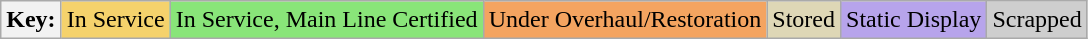<table class="wikitable">
<tr>
<th>Key:</th>
<td bgcolor=#F5D26C>In Service</td>
<td bgcolor=#89E579>In Service, Main Line Certified</td>
<td bgcolor=#f4a460>Under Overhaul/Restoration</td>
<td bgcolor=#DED7B6>Stored</td>
<td bgcolor=#B7A4EB>Static Display</td>
<td bgcolor=#cecece>Scrapped</td>
</tr>
</table>
